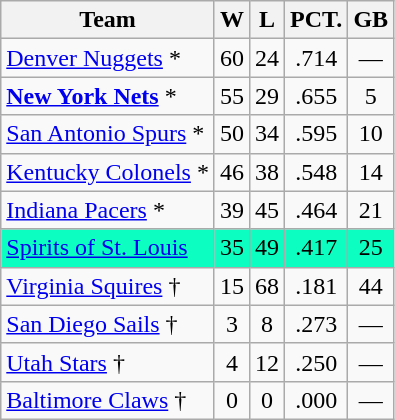<table class="wikitable" style="text-align:center;">
<tr>
<th>Team</th>
<th>W</th>
<th>L</th>
<th>PCT.</th>
<th>GB</th>
</tr>
<tr>
<td align="left"><a href='#'>Denver Nuggets</a> *</td>
<td>60</td>
<td>24</td>
<td>.714</td>
<td>—</td>
</tr>
<tr>
<td align="left"><strong><a href='#'>New York Nets</a></strong> *</td>
<td>55</td>
<td>29</td>
<td>.655</td>
<td>5</td>
</tr>
<tr>
<td align="left"><a href='#'>San Antonio Spurs</a> *</td>
<td>50</td>
<td>34</td>
<td>.595</td>
<td>10</td>
</tr>
<tr>
<td align="left"><a href='#'>Kentucky Colonels</a> *</td>
<td>46</td>
<td>38</td>
<td>.548</td>
<td>14</td>
</tr>
<tr>
<td align="left"><a href='#'>Indiana Pacers</a> *</td>
<td>39</td>
<td>45</td>
<td>.464</td>
<td>21</td>
</tr>
<tr bgcolor=“ccffcc”>
<td align="left"><a href='#'>Spirits of St. Louis</a></td>
<td>35</td>
<td>49</td>
<td>.417</td>
<td>25</td>
</tr>
<tr>
<td align="left"><a href='#'>Virginia Squires</a> †</td>
<td>15</td>
<td>68</td>
<td>.181</td>
<td>44</td>
</tr>
<tr>
<td align="left"><a href='#'>San Diego Sails</a> †</td>
<td>3</td>
<td>8</td>
<td>.273</td>
<td>—</td>
</tr>
<tr>
<td align="left"><a href='#'>Utah Stars</a> †</td>
<td>4</td>
<td>12</td>
<td>.250</td>
<td>—</td>
</tr>
<tr>
<td align="left"><a href='#'>Baltimore Claws</a> †</td>
<td>0</td>
<td>0</td>
<td>.000</td>
<td>—</td>
</tr>
</table>
